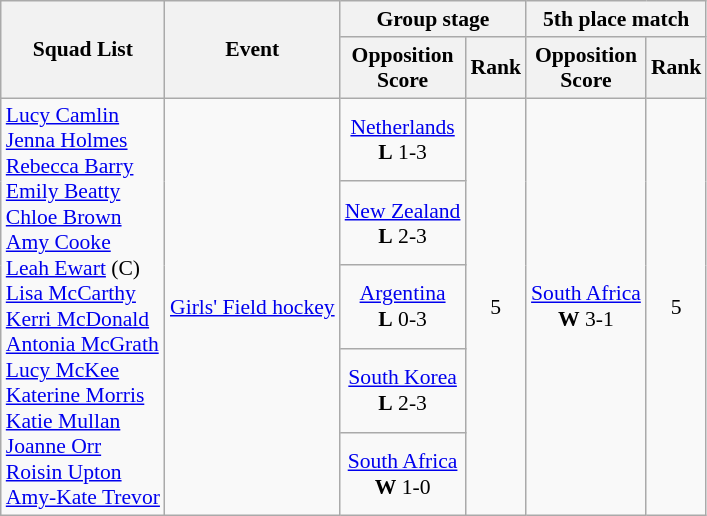<table class=wikitable style="font-size:90%">
<tr>
<th rowspan=2>Squad List</th>
<th rowspan=2>Event</th>
<th colspan=2>Group stage</th>
<th colspan=2>5th place match</th>
</tr>
<tr>
<th>Opposition<br>Score</th>
<th>Rank</th>
<th>Opposition<br>Score</th>
<th>Rank</th>
</tr>
<tr>
<td rowspan=5><a href='#'>Lucy Camlin</a><br><a href='#'>Jenna Holmes</a><br><a href='#'>Rebecca Barry</a><br><a href='#'>Emily Beatty</a><br><a href='#'>Chloe Brown</a><br><a href='#'>Amy Cooke</a><br><a href='#'>Leah Ewart</a> (C)<br><a href='#'>Lisa McCarthy</a><br><a href='#'>Kerri McDonald</a><br><a href='#'>Antonia McGrath</a><br><a href='#'>Lucy McKee</a><br><a href='#'>Katerine Morris</a><br><a href='#'>Katie Mullan</a><br><a href='#'>Joanne Orr</a><br><a href='#'>Roisin Upton</a><br><a href='#'>Amy-Kate Trevor</a></td>
<td rowspan=5><a href='#'>Girls' Field hockey</a></td>
<td align=center> <a href='#'>Netherlands</a><br> <strong>L</strong> 1-3</td>
<td rowspan=5 align=center>5</td>
<td rowspan=5 align=center> <a href='#'>South Africa</a><br> <strong>W</strong> 3-1</td>
<td rowspan=5 align=center>5</td>
</tr>
<tr>
<td align=center> <a href='#'>New Zealand</a><br> <strong>L</strong> 2-3</td>
</tr>
<tr>
<td align=center> <a href='#'>Argentina</a><br> <strong>L</strong> 0-3</td>
</tr>
<tr>
<td align=center> <a href='#'>South Korea</a><br> <strong>L</strong> 2-3</td>
</tr>
<tr>
<td align=center> <a href='#'>South Africa</a><br> <strong>W</strong> 1-0</td>
</tr>
</table>
